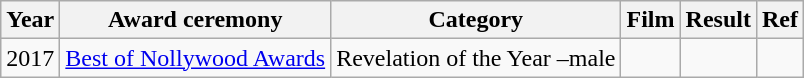<table class="wikitable">
<tr>
<th>Year</th>
<th>Award ceremony</th>
<th>Category</th>
<th>Film</th>
<th>Result</th>
<th>Ref</th>
</tr>
<tr>
<td>2017</td>
<td><a href='#'>Best of Nollywood Awards</a></td>
<td>Revelation of the Year –male</td>
<td></td>
<td></td>
<td></td>
</tr>
</table>
